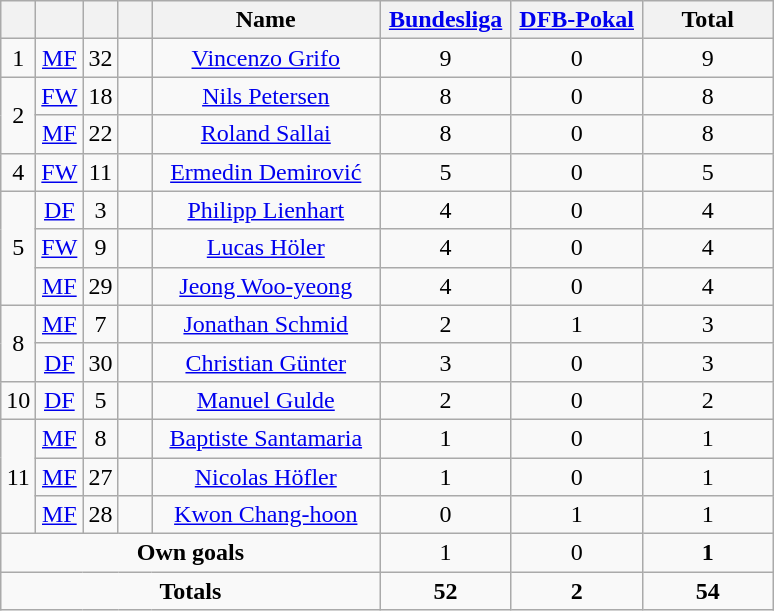<table class="wikitable" style="text-align:center">
<tr>
<th width=15></th>
<th width=15></th>
<th width=15></th>
<th width=15></th>
<th width=145>Name</th>
<th width=80><strong><a href='#'>Bundesliga</a></strong></th>
<th width=80><strong><a href='#'>DFB-Pokal</a></strong></th>
<th width=80>Total</th>
</tr>
<tr>
<td rowspan=1>1</td>
<td><a href='#'>MF</a></td>
<td>32</td>
<td></td>
<td><a href='#'>Vincenzo Grifo</a></td>
<td>9</td>
<td>0</td>
<td>9</td>
</tr>
<tr>
<td rowspan=2>2</td>
<td><a href='#'>FW</a></td>
<td>18</td>
<td></td>
<td><a href='#'>Nils Petersen</a></td>
<td>8</td>
<td>0</td>
<td>8</td>
</tr>
<tr>
<td><a href='#'>MF</a></td>
<td>22</td>
<td></td>
<td><a href='#'>Roland Sallai</a></td>
<td>8</td>
<td>0</td>
<td>8</td>
</tr>
<tr>
<td rowspan=1>4</td>
<td><a href='#'>FW</a></td>
<td>11</td>
<td></td>
<td><a href='#'>Ermedin Demirović</a></td>
<td>5</td>
<td>0</td>
<td>5</td>
</tr>
<tr>
<td rowspan=3>5</td>
<td><a href='#'>DF</a></td>
<td>3</td>
<td></td>
<td><a href='#'>Philipp Lienhart</a></td>
<td>4</td>
<td>0</td>
<td>4</td>
</tr>
<tr>
<td><a href='#'>FW</a></td>
<td>9</td>
<td></td>
<td><a href='#'>Lucas Höler</a></td>
<td>4</td>
<td>0</td>
<td>4</td>
</tr>
<tr>
<td><a href='#'>MF</a></td>
<td>29</td>
<td></td>
<td><a href='#'>Jeong Woo-yeong</a></td>
<td>4</td>
<td>0</td>
<td>4</td>
</tr>
<tr>
<td rowspan=2>8</td>
<td><a href='#'>MF</a></td>
<td>7</td>
<td></td>
<td><a href='#'>Jonathan Schmid</a></td>
<td>2</td>
<td>1</td>
<td>3</td>
</tr>
<tr>
<td><a href='#'>DF</a></td>
<td>30</td>
<td></td>
<td><a href='#'>Christian Günter</a></td>
<td>3</td>
<td>0</td>
<td>3</td>
</tr>
<tr>
<td rowspan=1>10</td>
<td><a href='#'>DF</a></td>
<td>5</td>
<td></td>
<td><a href='#'>Manuel Gulde</a></td>
<td>2</td>
<td>0</td>
<td>2</td>
</tr>
<tr>
<td rowspan=3>11</td>
<td><a href='#'>MF</a></td>
<td>8</td>
<td></td>
<td><a href='#'>Baptiste Santamaria</a></td>
<td>1</td>
<td>0</td>
<td>1</td>
</tr>
<tr>
<td><a href='#'>MF</a></td>
<td>27</td>
<td></td>
<td><a href='#'>Nicolas Höfler</a></td>
<td>1</td>
<td>0</td>
<td>1</td>
</tr>
<tr>
<td><a href='#'>MF</a></td>
<td>28</td>
<td></td>
<td><a href='#'>Kwon Chang-hoon</a></td>
<td>0</td>
<td>1</td>
<td>1</td>
</tr>
<tr>
<td colspan=5><strong>Own goals</strong></td>
<td>1</td>
<td>0</td>
<td><strong>1</strong></td>
</tr>
<tr>
<td colspan=5><strong>Totals</strong></td>
<td><strong>52</strong></td>
<td><strong>2</strong></td>
<td><strong>54</strong></td>
</tr>
</table>
